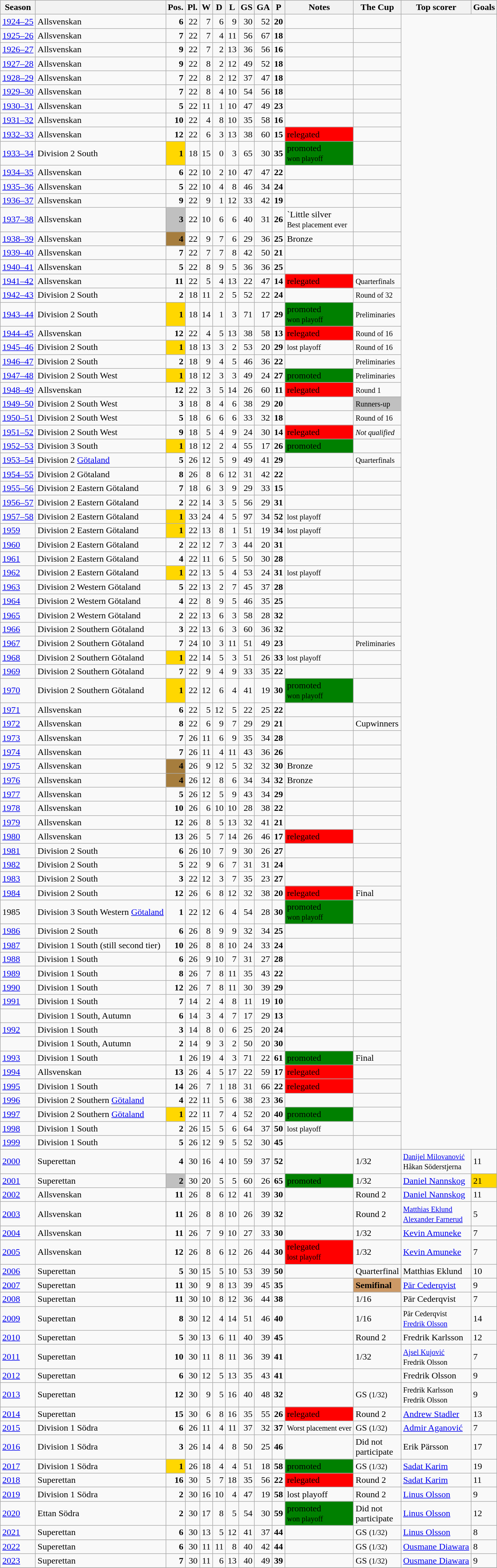<table class="wikitable">
<tr>
<th>Season</th>
<th></th>
<th>Pos.</th>
<th>Pl.</th>
<th>W</th>
<th>D</th>
<th>L</th>
<th>GS</th>
<th>GA</th>
<th>P</th>
<th>Notes</th>
<th>The Cup</th>
<th>Top scorer</th>
<th>Goals</th>
</tr>
<tr>
<td><a href='#'>1924–25</a></td>
<td>Allsvenskan</td>
<td align=right><strong>6</strong></td>
<td align=right>22</td>
<td align=right>7</td>
<td align=right>6</td>
<td align=right>9</td>
<td align=right>30</td>
<td align=right>52</td>
<td align=right><strong>20</strong></td>
<td></td>
<td></td>
</tr>
<tr>
<td><a href='#'>1925–26</a></td>
<td>Allsvenskan</td>
<td align=right><strong>7</strong></td>
<td align=right>22</td>
<td align=right>7</td>
<td align=right>4</td>
<td align=right>11</td>
<td align=right>56</td>
<td align=right>67</td>
<td align=right><strong>18</strong></td>
<td></td>
<td></td>
</tr>
<tr>
<td><a href='#'>1926–27</a></td>
<td>Allsvenskan</td>
<td align=right><strong>9</strong></td>
<td align=right>22</td>
<td align=right>7</td>
<td align=right>2</td>
<td align=right>13</td>
<td align=right>36</td>
<td align=right>56</td>
<td align=right><strong>16</strong></td>
<td></td>
<td></td>
</tr>
<tr>
<td><a href='#'>1927–28</a></td>
<td>Allsvenskan</td>
<td align=right><strong>9</strong></td>
<td align=right>22</td>
<td align=right>8</td>
<td align=right>2</td>
<td align=right>12</td>
<td align=right>49</td>
<td align=right>52</td>
<td align=right><strong>18</strong></td>
<td></td>
<td></td>
</tr>
<tr>
<td><a href='#'>1928–29</a></td>
<td>Allsvenskan</td>
<td align=right><strong>7</strong></td>
<td align=right>22</td>
<td align=right>8</td>
<td align=right>2</td>
<td align=right>12</td>
<td align=right>37</td>
<td align=right>47</td>
<td align=right><strong>18</strong></td>
<td></td>
<td></td>
</tr>
<tr>
<td><a href='#'>1929–30</a></td>
<td>Allsvenskan</td>
<td align=right><strong>7</strong></td>
<td align=right>22</td>
<td align=right>8</td>
<td align=right>4</td>
<td align=right>10</td>
<td align=right>54</td>
<td align=right>56</td>
<td align=right><strong>18</strong></td>
<td></td>
<td></td>
</tr>
<tr>
<td><a href='#'>1930–31</a></td>
<td>Allsvenskan</td>
<td align=right><strong>5</strong></td>
<td align=right>22</td>
<td align=right>11</td>
<td align=right>1</td>
<td align=right>10</td>
<td align=right>47</td>
<td align=right>49</td>
<td align=right><strong>23</strong></td>
<td></td>
<td></td>
</tr>
<tr>
<td><a href='#'>1931–32</a></td>
<td>Allsvenskan</td>
<td align=right><strong>10</strong></td>
<td align=right>22</td>
<td align=right>4</td>
<td align=right>8</td>
<td align=right>10</td>
<td align=right>35</td>
<td align=right>58</td>
<td align=right><strong>16</strong></td>
<td></td>
<td></td>
</tr>
<tr>
<td><a href='#'>1932–33</a></td>
<td>Allsvenskan</td>
<td align=right><strong>12</strong></td>
<td align=right>22</td>
<td align=right>6</td>
<td align=right>3</td>
<td align=right>13</td>
<td align=right>38</td>
<td align=right>60</td>
<td align=right><strong>15</strong></td>
<td bgcolor=red>relegated</td>
<td></td>
</tr>
<tr>
<td><a href='#'>1933–34</a></td>
<td>Division 2 South</td>
<td align=right bgcolor=gold><strong>1</strong></td>
<td align=right>18</td>
<td align=right>15</td>
<td align=right>0</td>
<td align=right>3</td>
<td align=right>65</td>
<td align=right>30</td>
<td align=right><strong>35</strong></td>
<td bgcolor=green>promoted<br><small>won playoff</small></td>
<td></td>
</tr>
<tr>
<td><a href='#'>1934–35</a></td>
<td>Allsvenskan</td>
<td align=right><strong>6</strong></td>
<td align=right>22</td>
<td align=right>10</td>
<td align=right>2</td>
<td align=right>10</td>
<td align=right>47</td>
<td align=right>47</td>
<td align=right><strong>22</strong></td>
<td></td>
<td></td>
</tr>
<tr>
<td><a href='#'>1935–36</a></td>
<td>Allsvenskan</td>
<td align=right><strong>5</strong></td>
<td align=right>22</td>
<td align=right>10</td>
<td align=right>4</td>
<td align=right>8</td>
<td align=right>46</td>
<td align=right>34</td>
<td align=right><strong>24</strong></td>
<td></td>
<td></td>
</tr>
<tr>
<td><a href='#'>1936–37</a></td>
<td>Allsvenskan</td>
<td align=right><strong>9</strong></td>
<td align=right>22</td>
<td align=right>9</td>
<td align=right>1</td>
<td align=right>12</td>
<td align=right>33</td>
<td align=right>42</td>
<td align=right><strong>19</strong></td>
<td></td>
<td></td>
</tr>
<tr>
<td><a href='#'>1937–38</a></td>
<td>Allsvenskan</td>
<td align=right bgcolor=silver><strong>3</strong></td>
<td align=right>22</td>
<td align=right>10</td>
<td align=right>6</td>
<td align=right>6</td>
<td align=right>40</td>
<td align=right>31</td>
<td align=right><strong>26</strong></td>
<td>`Little silver<br><small>Best placement ever</small></td>
<td></td>
</tr>
<tr>
<td><a href='#'>1938–39</a></td>
<td>Allsvenskan</td>
<td align=right bgcolor=a67d3d><strong>4</strong></td>
<td align=right>22</td>
<td align=right>9</td>
<td align=right>7</td>
<td align=right>6</td>
<td align=right>29</td>
<td align=right>36</td>
<td align=right><strong>25</strong></td>
<td>Bronze</td>
<td></td>
</tr>
<tr>
<td><a href='#'>1939–40</a></td>
<td>Allsvenskan</td>
<td align=right><strong>7</strong></td>
<td align=right>22</td>
<td align=right>7</td>
<td align=right>7</td>
<td align=right>8</td>
<td align=right>42</td>
<td align=right>50</td>
<td align=right><strong>21</strong></td>
<td></td>
<td></td>
</tr>
<tr>
<td><a href='#'>1940–41</a></td>
<td>Allsvenskan</td>
<td align=right><strong>5</strong></td>
<td align=right>22</td>
<td align=right>8</td>
<td align=right>9</td>
<td align=right>5</td>
<td align=right>36</td>
<td align=right>36</td>
<td align=right><strong>25</strong></td>
<td></td>
<td></td>
</tr>
<tr>
<td><a href='#'>1941–42</a></td>
<td>Allsvenskan</td>
<td align=right><strong>11</strong></td>
<td align=right>22</td>
<td align=right>5</td>
<td align=right>4</td>
<td align=right>13</td>
<td align=right>22</td>
<td align=right>47</td>
<td align=right><strong>14</strong></td>
<td bgcolor=red>relegated</td>
<td><small>Quarterfinals</small></td>
</tr>
<tr>
<td><a href='#'>1942–43</a></td>
<td>Division 2 South</td>
<td align=right><strong>2</strong></td>
<td align=right>18</td>
<td align=right>11</td>
<td align=right>2</td>
<td align=right>5</td>
<td align=right>52</td>
<td align=right>22</td>
<td align=right><strong>24</strong></td>
<td></td>
<td><small>Round of 32</small></td>
</tr>
<tr>
<td><a href='#'>1943–44</a></td>
<td>Division 2 South</td>
<td align=right bgcolor=gold><strong>1</strong></td>
<td align=right>18</td>
<td align=right>14</td>
<td align=right>1</td>
<td align=right>3</td>
<td align=right>71</td>
<td align=right>17</td>
<td align=right><strong>29</strong></td>
<td bgcolor=green>promoted<br><small>won playoff</small></td>
<td><small>Preliminaries</small></td>
</tr>
<tr>
<td><a href='#'>1944–45</a></td>
<td>Allsvenskan</td>
<td align=right><strong>12</strong></td>
<td align=right>22</td>
<td align=right>4</td>
<td align=right>5</td>
<td align=right>13</td>
<td align=right>38</td>
<td align=right>58</td>
<td align=right><strong>13</strong></td>
<td bgcolor=red>relegated</td>
<td><small>Round of 16</small></td>
</tr>
<tr>
<td><a href='#'>1945–46</a></td>
<td>Division 2 South</td>
<td align=right bgcolor=gold><strong>1</strong></td>
<td align=right>18</td>
<td align=right>13</td>
<td align=right>3</td>
<td align=right>2</td>
<td align=right>53</td>
<td align=right>20</td>
<td align=right><strong>29</strong></td>
<td><small>lost playoff</small></td>
<td><small>Round of 16</small></td>
</tr>
<tr>
<td><a href='#'>1946–47</a></td>
<td>Division 2 South</td>
<td align=right><strong>2</strong></td>
<td align=right>18</td>
<td align=right>9</td>
<td align=right>4</td>
<td align=right>5</td>
<td align=right>46</td>
<td align=right>36</td>
<td align=right><strong>22</strong></td>
<td></td>
<td><small>Preliminaries</small></td>
</tr>
<tr>
<td><a href='#'>1947–48</a></td>
<td>Division 2 South West</td>
<td align=right bgcolor=gold><strong>1</strong></td>
<td align=right>18</td>
<td align=right>12</td>
<td align=right>3</td>
<td align=right>3</td>
<td align=right>49</td>
<td align=right>24</td>
<td align=right><strong>27</strong></td>
<td bgcolor=green>promoted</td>
<td><small>Preliminaries</small></td>
</tr>
<tr>
<td><a href='#'>1948–49</a></td>
<td>Allsvenskan</td>
<td align=right><strong>12</strong></td>
<td align=right>22</td>
<td align=right>3</td>
<td align=right>5</td>
<td align=right>14</td>
<td align=right>26</td>
<td align=right>60</td>
<td align=right><strong>11</strong></td>
<td bgcolor=red>relegated</td>
<td><small>Round 1</small></td>
</tr>
<tr>
<td><a href='#'>1949–50</a></td>
<td>Division 2 South West</td>
<td align=right><strong>3</strong></td>
<td align=right>18</td>
<td align=right>8</td>
<td align=right>4</td>
<td align=right>6</td>
<td align=right>38</td>
<td align=right>29</td>
<td align=right><strong>20</strong></td>
<td></td>
<td bgcolor=silver><small>Runners-up</small></td>
</tr>
<tr>
<td><a href='#'>1950–51</a></td>
<td>Division 2 South West</td>
<td align=right><strong>5</strong></td>
<td align=right>18</td>
<td align=right>6</td>
<td align=right>6</td>
<td align=right>6</td>
<td align=right>33</td>
<td align=right>32</td>
<td align=right><strong>18</strong></td>
<td></td>
<td><small>Round of 16</small></td>
</tr>
<tr>
<td><a href='#'>1951–52</a></td>
<td>Division 2 South West</td>
<td align=right><strong>9</strong></td>
<td align=right>18</td>
<td align=right>5</td>
<td align=right>4</td>
<td align=right>9</td>
<td align=right>24</td>
<td align=right>30</td>
<td align=right><strong>14</strong></td>
<td bgcolor=red>relegated</td>
<td><small><em>Not qualified</em></small></td>
</tr>
<tr>
<td><a href='#'>1952–53</a></td>
<td>Division 3 South</td>
<td align=right bgcolor=gold><strong>1</strong></td>
<td align=right>18</td>
<td align=right>12</td>
<td align=right>2</td>
<td align=right>4</td>
<td align=right>55</td>
<td align=right>17</td>
<td align=right><strong>26</strong></td>
<td bgcolor=green>promoted</td>
<td></td>
</tr>
<tr>
<td><a href='#'>1953–54</a></td>
<td>Division 2 <a href='#'>Götaland</a></td>
<td align=right><strong>5</strong></td>
<td align=right>26</td>
<td align=right>12</td>
<td align=right>5</td>
<td align=right>9</td>
<td align=right>49</td>
<td align=right>41</td>
<td align=right><strong>29</strong></td>
<td></td>
<td><small>Quarterfinals</small></td>
</tr>
<tr>
<td><a href='#'>1954–55</a></td>
<td>Division 2 Götaland</td>
<td align=right><strong>8</strong></td>
<td align=right>26</td>
<td align=right>8</td>
<td align=right>6</td>
<td align=right>12</td>
<td align=right>31</td>
<td align=right>42</td>
<td align=right><strong>22</strong></td>
<td></td>
<td></td>
</tr>
<tr>
<td><a href='#'>1955–56</a></td>
<td>Division 2 Eastern Götaland</td>
<td align=right><strong>7</strong></td>
<td align=right>18</td>
<td align=right>6</td>
<td align=right>3</td>
<td align=right>9</td>
<td align=right>29</td>
<td align=right>33</td>
<td align=right><strong>15</strong></td>
<td></td>
<td></td>
</tr>
<tr>
<td><a href='#'>1956–57</a></td>
<td>Division 2 Eastern Götaland</td>
<td align=right><strong>2</strong></td>
<td align=right>22</td>
<td align=right>14</td>
<td align=right>3</td>
<td align=right>5</td>
<td align=right>56</td>
<td align=right>29</td>
<td align=right><strong>31</strong></td>
<td></td>
<td></td>
</tr>
<tr>
<td><a href='#'>1957–58</a></td>
<td>Division 2 Eastern Götaland</td>
<td align=right bgcolor=gold><strong>1</strong></td>
<td align=right>33</td>
<td align=right>24</td>
<td align=right>4</td>
<td align=right>5</td>
<td align=right>97</td>
<td align=right>34</td>
<td align=right><strong>52</strong></td>
<td><small>lost playoff</small></td>
<td></td>
</tr>
<tr>
<td><a href='#'>1959</a></td>
<td>Division 2 Eastern Götaland</td>
<td align=right bgcolor=gold><strong>1</strong></td>
<td align=right>22</td>
<td align=right>13</td>
<td align=right>8</td>
<td align=right>1</td>
<td align=right>51</td>
<td align=right>19</td>
<td align=right><strong>34</strong></td>
<td><small>lost playoff</small></td>
<td></td>
</tr>
<tr>
<td><a href='#'>1960</a></td>
<td>Division 2 Eastern Götaland</td>
<td align=right><strong>2</strong></td>
<td align=right>22</td>
<td align=right>12</td>
<td align=right>7</td>
<td align=right>3</td>
<td align=right>44</td>
<td align=right>20</td>
<td align=right><strong>31</strong></td>
<td></td>
<td></td>
</tr>
<tr>
<td><a href='#'>1961</a></td>
<td>Division 2 Eastern Götaland</td>
<td align=right><strong>4</strong></td>
<td align=right>22</td>
<td align=right>11</td>
<td align=right>6</td>
<td align=right>5</td>
<td align=right>50</td>
<td align=right>30</td>
<td align=right><strong>28</strong></td>
<td></td>
<td></td>
</tr>
<tr>
<td><a href='#'>1962</a></td>
<td>Division 2 Eastern Götaland</td>
<td align=right bgcolor=gold><strong>1</strong></td>
<td align=right>22</td>
<td align=right>13</td>
<td align=right>5</td>
<td align=right>4</td>
<td align=right>53</td>
<td align=right>24</td>
<td align=right><strong>31</strong></td>
<td><small>lost playoff</small></td>
<td></td>
</tr>
<tr>
<td><a href='#'>1963</a></td>
<td>Division 2 Western Götaland</td>
<td align=right><strong>5</strong></td>
<td align=right>22</td>
<td align=right>13</td>
<td align=right>2</td>
<td align=right>7</td>
<td align=right>45</td>
<td align=right>37</td>
<td align=right><strong>28</strong></td>
<td></td>
<td></td>
</tr>
<tr>
<td><a href='#'>1964</a></td>
<td>Division 2 Western Götaland</td>
<td align=right><strong>4</strong></td>
<td align=right>22</td>
<td align=right>8</td>
<td align=right>9</td>
<td align=right>5</td>
<td align=right>46</td>
<td align=right>35</td>
<td align=right><strong>25</strong></td>
<td></td>
<td></td>
</tr>
<tr>
<td><a href='#'>1965</a></td>
<td>Division 2 Western Götaland</td>
<td align=right><strong>2</strong></td>
<td align=right>22</td>
<td align=right>13</td>
<td align=right>6</td>
<td align=right>3</td>
<td align=right>58</td>
<td align=right>28</td>
<td align=right><strong>32</strong></td>
<td></td>
<td></td>
</tr>
<tr>
<td><a href='#'>1966</a></td>
<td>Division 2 Southern Götaland</td>
<td align=right><strong>3</strong></td>
<td align=right>22</td>
<td align=right>13</td>
<td align=right>6</td>
<td align=right>3</td>
<td align=right>60</td>
<td align=right>36</td>
<td align=right><strong>32</strong></td>
<td></td>
<td></td>
</tr>
<tr>
<td><a href='#'>1967</a></td>
<td>Division 2 Southern Götaland</td>
<td align=right><strong>7</strong></td>
<td align=right>24</td>
<td align=right>10</td>
<td align=right>3</td>
<td align=right>11</td>
<td align=right>51</td>
<td align=right>49</td>
<td align=right><strong>23</strong></td>
<td></td>
<td><small>Preliminaries</small></td>
</tr>
<tr>
<td><a href='#'>1968</a></td>
<td>Division 2 Southern Götaland</td>
<td align=right bgcolor=gold><strong>1</strong></td>
<td align=right>22</td>
<td align=right>14</td>
<td align=right>5</td>
<td align=right>3</td>
<td align=right>51</td>
<td align=right>26</td>
<td align=right><strong>33</strong></td>
<td><small>lost playoff</small></td>
<td></td>
</tr>
<tr>
<td><a href='#'>1969</a></td>
<td>Division 2 Southern Götaland</td>
<td align=right><strong>7</strong></td>
<td align=right>22</td>
<td align=right>9</td>
<td align=right>4</td>
<td align=right>9</td>
<td align=right>33</td>
<td align=right>35</td>
<td align=right><strong>22</strong></td>
<td></td>
<td></td>
</tr>
<tr>
<td><a href='#'>1970</a></td>
<td>Division 2 Southern Götaland</td>
<td align=right bgcolor=gold><strong>1</strong></td>
<td align=right>22</td>
<td align=right>12</td>
<td align=right>6</td>
<td align=right>4</td>
<td align=right>41</td>
<td align=right>19</td>
<td align=right><strong>30</strong></td>
<td bgcolor=green>promoted<br><small>won playoff</small></td>
<td></td>
</tr>
<tr>
<td><a href='#'>1971</a></td>
<td>Allsvenskan</td>
<td align=right><strong>6</strong></td>
<td align=right>22</td>
<td align=right>5</td>
<td align=right>12</td>
<td align=right>5</td>
<td align=right>22</td>
<td align=right>25</td>
<td align=right><strong>22</strong></td>
<td></td>
<td></td>
</tr>
<tr>
<td><a href='#'>1972</a></td>
<td>Allsvenskan</td>
<td align=right><strong>8</strong></td>
<td align=right>22</td>
<td align=right>6</td>
<td align=right>9</td>
<td align=right>7</td>
<td align=right>29</td>
<td align=right>29</td>
<td align=right><strong>21</strong></td>
<td></td>
<td>Cupwinners</td>
</tr>
<tr>
<td><a href='#'>1973</a></td>
<td>Allsvenskan</td>
<td align=right><strong>7</strong></td>
<td align=right>26</td>
<td align=right>11</td>
<td align=right>6</td>
<td align=right>9</td>
<td align=right>35</td>
<td align=right>34</td>
<td align=right><strong>28</strong></td>
<td></td>
<td></td>
</tr>
<tr>
<td><a href='#'>1974</a></td>
<td>Allsvenskan</td>
<td align=right><strong>7</strong></td>
<td align=right>26</td>
<td align=right>11</td>
<td align=right>4</td>
<td align=right>11</td>
<td align=right>43</td>
<td align=right>36</td>
<td align=right><strong>26</strong></td>
<td></td>
<td></td>
</tr>
<tr>
<td><a href='#'>1975</a></td>
<td>Allsvenskan</td>
<td align=right bgcolor=a67d3d><strong>4</strong></td>
<td align=right>26</td>
<td align=right>9</td>
<td align=right>12</td>
<td align=right>5</td>
<td align=right>32</td>
<td align=right>32</td>
<td align=right><strong>30</strong></td>
<td>Bronze</td>
<td></td>
</tr>
<tr>
<td><a href='#'>1976</a></td>
<td>Allsvenskan</td>
<td align=right bgcolor=a67d3d><strong>4</strong></td>
<td align=right>26</td>
<td align=right>12</td>
<td align=right>8</td>
<td align=right>6</td>
<td align=right>34</td>
<td align=right>34</td>
<td align=right><strong>32</strong></td>
<td>Bronze</td>
<td></td>
</tr>
<tr>
<td><a href='#'>1977</a></td>
<td>Allsvenskan</td>
<td align=right><strong>5</strong></td>
<td align=right>26</td>
<td align=right>12</td>
<td align=right>5</td>
<td align=right>9</td>
<td align=right>43</td>
<td align=right>34</td>
<td align=right><strong>29</strong></td>
<td></td>
<td></td>
</tr>
<tr>
<td><a href='#'>1978</a></td>
<td>Allsvenskan</td>
<td align=right><strong>10</strong></td>
<td align=right>26</td>
<td align=right>6</td>
<td align=right>10</td>
<td align=right>10</td>
<td align=right>28</td>
<td align=right>38</td>
<td align=right><strong>22</strong></td>
<td></td>
<td></td>
</tr>
<tr>
<td><a href='#'>1979</a></td>
<td>Allsvenskan</td>
<td align=right><strong>12</strong></td>
<td align=right>26</td>
<td align=right>8</td>
<td align=right>5</td>
<td align=right>13</td>
<td align=right>32</td>
<td align=right>41</td>
<td align=right><strong>21</strong></td>
<td></td>
<td></td>
</tr>
<tr>
<td><a href='#'>1980</a></td>
<td>Allsvenskan</td>
<td align=right><strong>13</strong></td>
<td align=right>26</td>
<td align=right>5</td>
<td align=right>7</td>
<td align=right>14</td>
<td align=right>26</td>
<td align=right>46</td>
<td align=right><strong>17</strong></td>
<td bgcolor=red>relegated</td>
<td></td>
</tr>
<tr>
<td><a href='#'>1981</a></td>
<td>Division 2 South</td>
<td align=right><strong>6</strong></td>
<td align=right>26</td>
<td align=right>10</td>
<td align=right>7</td>
<td align=right>9</td>
<td align=right>30</td>
<td align=right>26</td>
<td align=right><strong>27</strong></td>
<td></td>
<td></td>
</tr>
<tr>
<td><a href='#'>1982</a></td>
<td>Division 2 South</td>
<td align=right><strong>5</strong></td>
<td align=right>22</td>
<td align=right>9</td>
<td align=right>6</td>
<td align=right>7</td>
<td align=right>31</td>
<td align=right>31</td>
<td align=right><strong>24</strong></td>
<td></td>
<td></td>
</tr>
<tr>
<td><a href='#'>1983</a></td>
<td>Division 2 South</td>
<td align=right><strong>3</strong></td>
<td align=right>22</td>
<td align=right>12</td>
<td align=right>3</td>
<td align=right>7</td>
<td align=right>35</td>
<td align=right>23</td>
<td align=right><strong>27</strong></td>
<td></td>
<td></td>
</tr>
<tr>
<td><a href='#'>1984</a></td>
<td>Division 2 South</td>
<td align=right><strong>12</strong></td>
<td align=right>26</td>
<td align=right>6</td>
<td align=right>8</td>
<td align=right>12</td>
<td align=right>32</td>
<td align=right>38</td>
<td align=right><strong>20</strong></td>
<td bgcolor=red>relegated</td>
<td>Final</td>
</tr>
<tr>
<td>1985</td>
<td>Division 3 South Western <a href='#'>Götaland</a></td>
<td align=right><strong>1</strong></td>
<td align=right>22</td>
<td align=right>12</td>
<td align=right>6</td>
<td align=right>4</td>
<td align=right>54</td>
<td align=right>28</td>
<td align=right><strong>30</strong></td>
<td bgcolor=green>promoted<br><small>won playoff</small></td>
<td></td>
</tr>
<tr>
<td><a href='#'>1986</a></td>
<td>Division 2 South</td>
<td align=right><strong>6</strong></td>
<td align=right>26</td>
<td align=right>8</td>
<td align=right>9</td>
<td align=right>9</td>
<td align=right>32</td>
<td align=right>34</td>
<td align=right><strong>25</strong></td>
<td></td>
<td></td>
</tr>
<tr>
<td><a href='#'>1987</a></td>
<td>Division 1 South (still second tier)</td>
<td align=right><strong>10</strong></td>
<td align=right>26</td>
<td align=right>8</td>
<td align=right>8</td>
<td align=right>10</td>
<td align=right>24</td>
<td align=right>33</td>
<td align=right><strong>24</strong></td>
<td></td>
<td></td>
</tr>
<tr>
<td><a href='#'>1988</a></td>
<td>Division 1 South</td>
<td align=right><strong>6</strong></td>
<td align=right>26</td>
<td align=right>9</td>
<td align=right>10</td>
<td align=right>7</td>
<td align=right>31</td>
<td align=right>27</td>
<td align=right><strong>28</strong></td>
<td></td>
<td></td>
</tr>
<tr>
<td><a href='#'>1989</a></td>
<td>Division 1 South</td>
<td align=right><strong>8</strong></td>
<td align=right>26</td>
<td align=right>7</td>
<td align=right>8</td>
<td align=right>11</td>
<td align=right>35</td>
<td align=right>43</td>
<td align=right><strong>22</strong></td>
<td></td>
<td></td>
</tr>
<tr>
<td><a href='#'>1990</a></td>
<td>Division 1 South</td>
<td align=right><strong>12</strong></td>
<td align=right>26</td>
<td align=right>7</td>
<td align=right>8</td>
<td align=right>11</td>
<td align=right>30</td>
<td align=right>39</td>
<td align=right><strong>29</strong></td>
<td></td>
<td></td>
</tr>
<tr>
<td><a href='#'>1991</a></td>
<td>Division 1 South</td>
<td align=right><strong>7</strong></td>
<td align=right>14</td>
<td align=right>2</td>
<td align=right>4</td>
<td align=right>8</td>
<td align=right>11</td>
<td align=right>19</td>
<td align=right><strong>10</strong></td>
<td></td>
<td></td>
</tr>
<tr>
<td></td>
<td>Division 1 South, Autumn</td>
<td align=right><strong>6</strong></td>
<td align=right>14</td>
<td align=right>3</td>
<td align=right>4</td>
<td align=right>7</td>
<td align=right>17</td>
<td align=right>29</td>
<td align=right><strong>13</strong></td>
<td></td>
<td></td>
</tr>
<tr>
<td><a href='#'>1992</a></td>
<td>Division 1 South</td>
<td align=right><strong>3</strong></td>
<td align=right>14</td>
<td align=right>8</td>
<td align=right>0</td>
<td align=right>6</td>
<td align=right>25</td>
<td align=right>20</td>
<td align=right><strong>24</strong></td>
<td></td>
<td></td>
</tr>
<tr>
<td></td>
<td>Division 1 South, Autumn</td>
<td align=right><strong>2</strong></td>
<td align=right>14</td>
<td align=right>9</td>
<td align=right>3</td>
<td align=right>2</td>
<td align=right>50</td>
<td align=right>20</td>
<td align=right><strong>30</strong></td>
<td></td>
<td></td>
</tr>
<tr>
<td><a href='#'>1993</a></td>
<td>Division 1 South</td>
<td align=right><strong>1</strong></td>
<td align=right>26</td>
<td align=right>19</td>
<td align=right>4</td>
<td align=right>3</td>
<td align=right>71</td>
<td align=right>22</td>
<td align=right><strong>61</strong></td>
<td bgcolor=green>promoted</td>
<td>Final</td>
</tr>
<tr>
<td><a href='#'>1994</a></td>
<td>Allsvenskan</td>
<td align=right><strong>13</strong></td>
<td align=right>26</td>
<td align=right>4</td>
<td align=right>5</td>
<td align=right>17</td>
<td align=right>22</td>
<td align=right>59</td>
<td align=right><strong>17</strong></td>
<td bgcolor=red>relegated</td>
<td></td>
</tr>
<tr>
<td><a href='#'>1995</a></td>
<td>Division 1 South</td>
<td align=right><strong>14</strong></td>
<td align=right>26</td>
<td align=right>7</td>
<td align=right>1</td>
<td align=right>18</td>
<td align=right>31</td>
<td align=right>66</td>
<td align=right><strong>22</strong></td>
<td bgcolor=red>relegated</td>
<td></td>
</tr>
<tr>
<td><a href='#'>1996</a></td>
<td>Division 2 Southern <a href='#'>Götaland</a></td>
<td align=right><strong>4</strong></td>
<td align=right>22</td>
<td align=right>11</td>
<td align=right>5</td>
<td align=right>6</td>
<td align=right>38</td>
<td align=right>23</td>
<td align=right><strong>36</strong></td>
<td></td>
<td></td>
</tr>
<tr>
<td><a href='#'>1997</a></td>
<td>Division 2 Southern <a href='#'>Götaland</a></td>
<td align=right bgcolor=gold><strong>1</strong></td>
<td align=right>22</td>
<td align=right>11</td>
<td align=right>7</td>
<td align=right>4</td>
<td align=right>52</td>
<td align=right>20</td>
<td align=right><strong>40</strong></td>
<td bgcolor=green>promoted</td>
<td></td>
</tr>
<tr>
<td><a href='#'>1998</a></td>
<td>Division 1 South</td>
<td align=right><strong>2</strong></td>
<td align=right>26</td>
<td align=right>15</td>
<td align=right>5</td>
<td align=right>6</td>
<td align=right>64</td>
<td align=right>37</td>
<td align=right><strong>50</strong></td>
<td><small>lost playoff</small></td>
<td></td>
</tr>
<tr>
<td><a href='#'>1999</a></td>
<td>Division 1 South</td>
<td align=right><strong>5</strong></td>
<td align=right>26</td>
<td align=right>12</td>
<td align=right>9</td>
<td align=right>5</td>
<td align=right>52</td>
<td align=right>30</td>
<td align=right><strong>45</strong></td>
<td></td>
<td></td>
</tr>
<tr>
<td><a href='#'>2000</a></td>
<td>Superettan</td>
<td align=right><strong>4</strong></td>
<td align=right>30</td>
<td align=right>16</td>
<td align=right>4</td>
<td align=right>10</td>
<td align=right>59</td>
<td align=right>37</td>
<td align=right><strong>52</strong></td>
<td></td>
<td>1/32</td>
<td> <small><a href='#'>Danijel Milovanović</a></small><br>  <small>Håkan Söderstjerna</small></td>
<td>11</td>
</tr>
<tr>
<td><a href='#'>2001</a></td>
<td>Superettan</td>
<td align=right bgcolor=silver><strong>2</strong></td>
<td align=right>30</td>
<td align=right>20</td>
<td align=right>5</td>
<td align=right>5</td>
<td align=right>60</td>
<td align=right>26</td>
<td align=right><strong>65</strong></td>
<td bgcolor=green>promoted</td>
<td>1/32</td>
<td> <a href='#'>Daniel Nannskog</a></td>
<td bgcolor=gold>21</td>
</tr>
<tr>
<td><a href='#'>2002</a></td>
<td>Allsvenskan</td>
<td align=right><strong>11</strong></td>
<td align=right>26</td>
<td align=right>8</td>
<td align=right>6</td>
<td align=right>12</td>
<td align=right>41</td>
<td align=right>39</td>
<td align=right><strong>30</strong></td>
<td></td>
<td>Round 2</td>
<td> <a href='#'>Daniel Nannskog</a></td>
<td>11</td>
</tr>
<tr>
<td><a href='#'>2003</a></td>
<td>Allsvenskan</td>
<td align=right><strong>11</strong></td>
<td align=right>26</td>
<td align=right>8</td>
<td align=right>8</td>
<td align=right>10</td>
<td align=right>26</td>
<td align=right>39</td>
<td align=right><strong>32</strong></td>
<td></td>
<td>Round 2</td>
<td> <small><a href='#'>Matthias Eklund</a></small><br>  <small><a href='#'>Alexander Farnerud</a></small></td>
<td>5</td>
</tr>
<tr>
<td><a href='#'>2004</a></td>
<td>Allsvenskan</td>
<td align=right><strong>11</strong></td>
<td align=right>26</td>
<td align=right>7</td>
<td align=right>9</td>
<td align=right>10</td>
<td align=right>27</td>
<td align=right>33</td>
<td align=right><strong>30</strong></td>
<td></td>
<td>1/32</td>
<td> <a href='#'>Kevin Amuneke</a></td>
<td>7</td>
</tr>
<tr>
<td><a href='#'>2005</a></td>
<td>Allsvenskan</td>
<td align=right><strong>12</strong></td>
<td align=right>26</td>
<td align=right>8</td>
<td align=right>6</td>
<td align=right>12</td>
<td align=right>26</td>
<td align=right>44</td>
<td align=right><strong>30</strong></td>
<td bgcolor=red>relegated<br><small>lost playoff</small></td>
<td>1/32</td>
<td> <a href='#'>Kevin Amuneke</a></td>
<td>7</td>
</tr>
<tr>
<td><a href='#'>2006</a></td>
<td>Superettan</td>
<td align=right><strong>5</strong></td>
<td align=right>30</td>
<td align=right>15</td>
<td align=right>5</td>
<td align=right>10</td>
<td align=right>53</td>
<td align=right>39</td>
<td align=right><strong>50</strong></td>
<td></td>
<td>Quarterfinal</td>
<td> Matthias Eklund</td>
<td>10</td>
</tr>
<tr>
<td><a href='#'>2007</a></td>
<td>Superettan</td>
<td align=right><strong>11</strong></td>
<td align=right>30</td>
<td align=right>9</td>
<td align=right>8</td>
<td align=right>13</td>
<td align=right>39</td>
<td align=right>45</td>
<td align=right><strong>35</strong></td>
<td></td>
<td style="background:#cc9966; width:4em;"><strong>Semifinal</strong></td>
<td> <a href='#'>Pär Cederqvist</a></td>
<td>9</td>
</tr>
<tr>
<td><a href='#'>2008</a></td>
<td>Superettan</td>
<td align=right><strong>11</strong></td>
<td align=right>30</td>
<td align=right>10</td>
<td align=right>8</td>
<td align=right>12</td>
<td align=right>36</td>
<td align=right>44</td>
<td align=right><strong>38</strong></td>
<td></td>
<td>1/16</td>
<td> Pär Cederqvist</td>
<td>7</td>
</tr>
<tr>
<td><a href='#'>2009</a></td>
<td>Superettan</td>
<td align=right><strong>8</strong></td>
<td align=right>30</td>
<td align=right>12</td>
<td align=right>4</td>
<td align=right>14</td>
<td align=right>51</td>
<td align=right>46</td>
<td align=right><strong>40</strong></td>
<td></td>
<td>1/16</td>
<td> <small>Pär Cederqvist</small><br>  <small><a href='#'>Fredrik Olsson</a></small></td>
<td>14</td>
</tr>
<tr>
<td><a href='#'>2010</a></td>
<td>Superettan</td>
<td align=right><strong>5</strong></td>
<td align=right>30</td>
<td align=right>13</td>
<td align=right>6</td>
<td align=right>11</td>
<td align=right>40</td>
<td align=right>39</td>
<td align=right><strong>45</strong></td>
<td></td>
<td>Round 2</td>
<td> Fredrik Karlsson</td>
<td>12</td>
</tr>
<tr>
<td><a href='#'>2011</a></td>
<td>Superettan</td>
<td align=right><strong>10</strong></td>
<td align=right>30</td>
<td align=right>11</td>
<td align=right>8</td>
<td align=right>11</td>
<td align=right>36</td>
<td align=right>39</td>
<td align=right><strong>41</strong></td>
<td></td>
<td>1/32</td>
<td> <small><a href='#'>Ajsel Kujović</a></small><br>  <small>Fredrik Olsson</small></td>
<td>7</td>
</tr>
<tr>
<td><a href='#'>2012</a></td>
<td>Superettan</td>
<td align=right><strong>6</strong></td>
<td align=right>30</td>
<td align=right>12</td>
<td align=right>5</td>
<td align=right>13</td>
<td align=right>35</td>
<td align=right>43</td>
<td align=right><strong>41</strong></td>
<td></td>
<td></td>
<td> Fredrik Olsson</td>
<td>9</td>
</tr>
<tr>
<td><a href='#'>2013</a></td>
<td>Superettan</td>
<td align=right><strong>12</strong></td>
<td align=right>30</td>
<td align=right>9</td>
<td align=right>5</td>
<td align=right>16</td>
<td align=right>40</td>
<td align=right>48</td>
<td align=right><strong>32</strong></td>
<td></td>
<td>GS <small>(1/32)</small></td>
<td> <small>Fredrik Karlsson</small><br>  <small>Fredrik Olsson</small></td>
<td>9</td>
</tr>
<tr>
<td><a href='#'>2014</a></td>
<td>Superettan</td>
<td align=right><strong>15</strong></td>
<td align=right>30</td>
<td align=right>6</td>
<td align=right>8</td>
<td align=right>16</td>
<td align=right>35</td>
<td align=right>55</td>
<td align=right><strong>26</strong></td>
<td bgcolor=red>relegated<br></td>
<td>Round 2</td>
<td> <a href='#'>Andrew Stadler</a></td>
<td>13</td>
</tr>
<tr>
<td><a href='#'>2015</a></td>
<td>Division 1 Södra</td>
<td align=right><strong>6</strong></td>
<td align=right>26</td>
<td align=right>11</td>
<td align=right>4</td>
<td align=right>11</td>
<td align=right>37</td>
<td align=right>32</td>
<td align=right><strong>37</strong></td>
<td><small>Worst placement ever</small></td>
<td>GS <small>(1/32)</small></td>
<td> <a href='#'>Admir Aganović</a></td>
<td>7</td>
</tr>
<tr>
<td><a href='#'>2016</a></td>
<td>Division 1 Södra</td>
<td align=right><strong>3</strong></td>
<td align=right>26</td>
<td align=right>14</td>
<td align=right>4</td>
<td align=right>8</td>
<td align=right>50</td>
<td align=right>25</td>
<td align=right><strong>46</strong></td>
<td></td>
<td>Did not participate</td>
<td> Erik Pärsson</td>
<td>17</td>
</tr>
<tr>
<td><a href='#'>2017</a></td>
<td>Division 1 Södra</td>
<td align=right bgcolor=gold><strong>1</strong></td>
<td align=right>26</td>
<td align=right>18</td>
<td align=right>4</td>
<td align=right>4</td>
<td align=right>51</td>
<td align=right>18</td>
<td align=right><strong>58</strong></td>
<td bgcolor=green>promoted</td>
<td>GS <small>(1/32)</small></td>
<td> <a href='#'>Sadat Karim</a></td>
<td>19</td>
</tr>
<tr>
<td><a href='#'>2018</a></td>
<td>Superettan</td>
<td align=right><strong>16</strong></td>
<td align=right>30</td>
<td align=right>5</td>
<td align=right>7</td>
<td align=right>18</td>
<td align=right>35</td>
<td align=right>56</td>
<td align=right><strong>22</strong></td>
<td bgcolor=red>relegated<br></td>
<td>Round 2</td>
<td> <a href='#'>Sadat Karim</a></td>
<td>11</td>
</tr>
<tr>
<td><a href='#'>2019</a></td>
<td>Division 1 Södra</td>
<td align=right><strong>2</strong></td>
<td align=right>30</td>
<td align=right>16</td>
<td align=right>10</td>
<td align=right>4</td>
<td align=right>47</td>
<td align=right>19</td>
<td align=right><strong>58</strong></td>
<td>lost playoff</td>
<td>Round 2</td>
<td> <a href='#'>Linus Olsson</a></td>
<td>9</td>
</tr>
<tr>
<td><a href='#'>2020</a></td>
<td>Ettan Södra</td>
<td align=right><strong>2</strong></td>
<td align=right>30</td>
<td align=right>17</td>
<td align=right>8</td>
<td align=right>5</td>
<td align=right>54</td>
<td align=right>30</td>
<td align=right><strong>59</strong></td>
<td bgcolor=green>promoted<br><small>won playoff</small></td>
<td>Did not participate</td>
<td> <a href='#'>Linus Olsson</a></td>
<td>12</td>
</tr>
<tr>
<td><a href='#'>2021</a></td>
<td>Superettan</td>
<td align=right><strong>6</strong></td>
<td align=right>30</td>
<td align=right>13</td>
<td align=right>5</td>
<td align=right>12</td>
<td align=right>41</td>
<td align=right>37</td>
<td align=right><strong>44</strong></td>
<td></td>
<td>GS <small>(1/32)</small></td>
<td> <a href='#'>Linus Olsson</a></td>
<td>8</td>
</tr>
<tr>
<td><a href='#'>2022</a></td>
<td>Superettan</td>
<td align=right><strong>6</strong></td>
<td align=right>30</td>
<td align=right>11</td>
<td align=right>11</td>
<td align=right>8</td>
<td align=right>40</td>
<td align=right>42</td>
<td align=right><strong>44</strong></td>
<td></td>
<td>GS <small>(1/32)</small></td>
<td> <a href='#'>Ousmane Diawara</a></td>
<td>8</td>
</tr>
<tr>
<td><a href='#'>2023</a></td>
<td>Superettan</td>
<td align=right><strong>7</strong></td>
<td align=right>30</td>
<td align=right>11</td>
<td align=right>6</td>
<td align=right>13</td>
<td align=right>40</td>
<td align=right>49</td>
<td align=right><strong>39</strong></td>
<td></td>
<td>GS <small>(1/32)</small></td>
<td> <a href='#'>Ousmane Diawara</a></td>
<td>9</td>
</tr>
<tr>
</tr>
</table>
